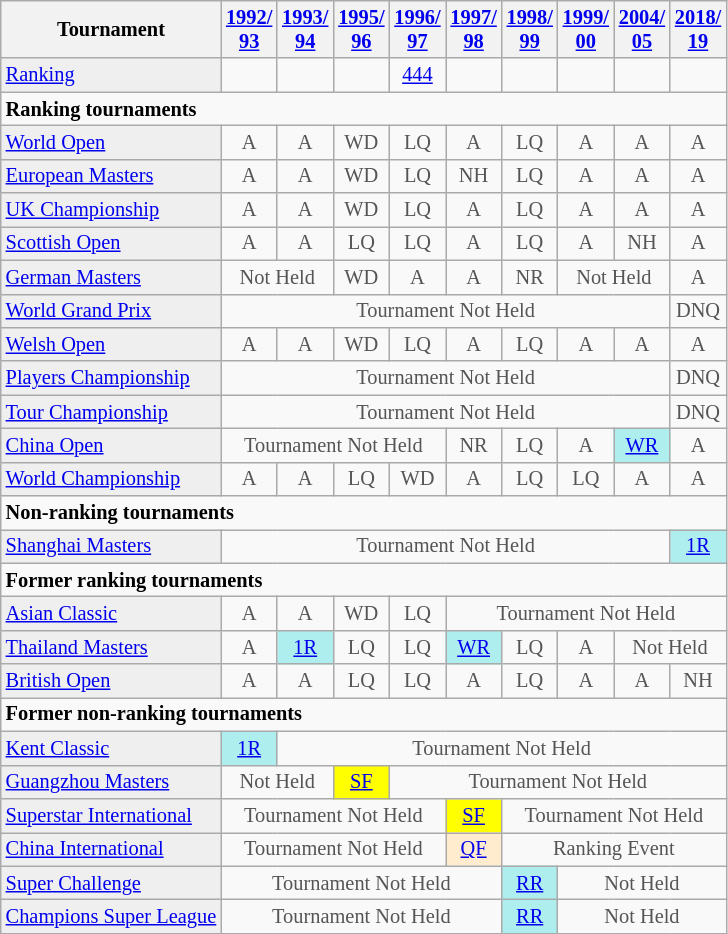<table class="wikitable" style="font-size:85%;">
<tr>
<th>Tournament</th>
<th><a href='#'>1992/<br>93</a></th>
<th><a href='#'>1993/<br>94</a></th>
<th><a href='#'>1995/<br>96</a></th>
<th><a href='#'>1996/<br>97</a></th>
<th><a href='#'>1997/<br>98</a></th>
<th><a href='#'>1998/<br>99</a></th>
<th><a href='#'>1999/<br>00</a></th>
<th><a href='#'>2004/<br>05</a></th>
<th><a href='#'>2018/<br>19</a></th>
</tr>
<tr>
<td style="background:#EFEFEF;"><a href='#'>Ranking</a></td>
<td align="center"></td>
<td align="center"></td>
<td align="center"></td>
<td align="center"><a href='#'>444</a></td>
<td align="center"></td>
<td align="center"></td>
<td align="center"></td>
<td align="center"></td>
<td align="center"></td>
</tr>
<tr>
<td colspan="10"><strong>Ranking tournaments</strong></td>
</tr>
<tr>
<td style="background:#EFEFEF;"><a href='#'>World Open</a></td>
<td align="center" style="color:#555555;">A</td>
<td align="center" style="color:#555555;">A</td>
<td align="center" style="color:#555555;">WD</td>
<td align="center" style="color:#555555;">LQ</td>
<td align="center" style="color:#555555;">A</td>
<td align="center" style="color:#555555;">LQ</td>
<td align="center" style="color:#555555;">A</td>
<td align="center" style="color:#555555;">A</td>
<td align="center" style="color:#555555;">A</td>
</tr>
<tr>
<td style="background:#EFEFEF;"><a href='#'>European Masters</a></td>
<td align="center" style="color:#555555;">A</td>
<td align="center" style="color:#555555;">A</td>
<td align="center" style="color:#555555;">WD</td>
<td align="center" style="color:#555555;">LQ</td>
<td align="center" style="color:#555555;">NH</td>
<td align="center" style="color:#555555;">LQ</td>
<td align="center" style="color:#555555;">A</td>
<td align="center" style="color:#555555;">A</td>
<td align="center" style="color:#555555;">A</td>
</tr>
<tr>
<td style="background:#EFEFEF;"><a href='#'>UK Championship</a></td>
<td align="center" style="color:#555555;">A</td>
<td align="center" style="color:#555555;">A</td>
<td align="center" style="color:#555555;">WD</td>
<td align="center" style="color:#555555;">LQ</td>
<td align="center" style="color:#555555;">A</td>
<td align="center" style="color:#555555;">LQ</td>
<td align="center" style="color:#555555;">A</td>
<td align="center" style="color:#555555;">A</td>
<td align="center" style="color:#555555;">A</td>
</tr>
<tr>
<td style="background:#EFEFEF;"><a href='#'>Scottish Open</a></td>
<td align="center" style="color:#555555;">A</td>
<td align="center" style="color:#555555;">A</td>
<td align="center" style="color:#555555;">LQ</td>
<td align="center" style="color:#555555;">LQ</td>
<td align="center" style="color:#555555;">A</td>
<td align="center" style="color:#555555;">LQ</td>
<td align="center" style="color:#555555;">A</td>
<td align="center" style="color:#555555;">NH</td>
<td align="center" style="color:#555555;">A</td>
</tr>
<tr>
<td style="background:#EFEFEF;"><a href='#'>German Masters</a></td>
<td align="center" colspan="2" style="color:#555555;">Not Held</td>
<td align="center" style="color:#555555;">WD</td>
<td align="center" style="color:#555555;">A</td>
<td align="center" style="color:#555555;">A</td>
<td align="center" style="color:#555555;">NR</td>
<td align="center" colspan="2" style="color:#555555;">Not Held</td>
<td align="center" style="color:#555555;">A</td>
</tr>
<tr>
<td style="background:#EFEFEF;"><a href='#'>World Grand Prix</a></td>
<td align="center" colspan="8" style="color:#555555;">Tournament Not Held</td>
<td align="center" style="color:#555555;">DNQ</td>
</tr>
<tr>
<td style="background:#EFEFEF;"><a href='#'>Welsh Open</a></td>
<td align="center" style="color:#555555;">A</td>
<td align="center" style="color:#555555;">A</td>
<td align="center" style="color:#555555;">WD</td>
<td align="center" style="color:#555555;">LQ</td>
<td align="center" style="color:#555555;">A</td>
<td align="center" style="color:#555555;">LQ</td>
<td align="center" style="color:#555555;">A</td>
<td align="center" style="color:#555555;">A</td>
<td align="center" style="color:#555555;">A</td>
</tr>
<tr>
<td style="background:#EFEFEF;"><a href='#'>Players Championship</a></td>
<td align="center" colspan="8" style="color:#555555;">Tournament Not Held</td>
<td align="center" style="color:#555555;">DNQ</td>
</tr>
<tr>
<td style="background:#EFEFEF;"><a href='#'>Tour Championship</a></td>
<td align="center" colspan="8" style="color:#555555;">Tournament Not Held</td>
<td align="center" style="color:#555555;">DNQ</td>
</tr>
<tr>
<td style="background:#EFEFEF;"><a href='#'>China Open</a></td>
<td align="center" colspan="4" style="color:#555555;">Tournament Not Held</td>
<td align="center" style="color:#555555;">NR</td>
<td align="center" style="color:#555555;">LQ</td>
<td align="center" style="color:#555555;">A</td>
<td align="center" style="background:#afeeee;"><a href='#'>WR</a></td>
<td align="center" style="color:#555555;">A</td>
</tr>
<tr>
<td style="background:#EFEFEF;"><a href='#'>World Championship</a></td>
<td align="center" style="color:#555555;">A</td>
<td align="center" style="color:#555555;">A</td>
<td align="center" style="color:#555555;">LQ</td>
<td align="center" style="color:#555555;">WD</td>
<td align="center" style="color:#555555;">A</td>
<td align="center" style="color:#555555;">LQ</td>
<td align="center" style="color:#555555;">LQ</td>
<td align="center" style="color:#555555;">A</td>
<td align="center" style="color:#555555;">A</td>
</tr>
<tr>
<td colspan="10"><strong>Non-ranking tournaments</strong></td>
</tr>
<tr>
<td style="background:#EFEFEF;"><a href='#'>Shanghai Masters</a></td>
<td align="center" colspan="8" style="color:#555555;">Tournament Not Held</td>
<td align="center" style="background:#afeeee;"><a href='#'>1R</a></td>
</tr>
<tr>
<td colspan="10"><strong>Former ranking tournaments</strong></td>
</tr>
<tr>
<td style="background:#EFEFEF;"><a href='#'>Asian Classic</a></td>
<td align="center" style="color:#555555;">A</td>
<td align="center" style="color:#555555;">A</td>
<td align="center" style="color:#555555;">WD</td>
<td align="center" style="color:#555555;">LQ</td>
<td align="center" colspan="10" style="color:#555555;">Tournament Not Held</td>
</tr>
<tr>
<td style="background:#EFEFEF;"><a href='#'>Thailand Masters</a></td>
<td align="center" style="color:#555555;">A</td>
<td align="center" style="background:#afeeee;"><a href='#'>1R</a></td>
<td align="center" style="color:#555555;">LQ</td>
<td align="center" style="color:#555555;">LQ</td>
<td align="center" style="background:#afeeee;"><a href='#'>WR</a></td>
<td align="center" style="color:#555555;">LQ</td>
<td align="center" style="color:#555555;">A</td>
<td align="center" colspan="10" style="color:#555555;">Not Held</td>
</tr>
<tr>
<td style="background:#EFEFEF;"><a href='#'>British Open</a></td>
<td align="center" style="color:#555555;">A</td>
<td align="center" style="color:#555555;">A</td>
<td align="center" style="color:#555555;">LQ</td>
<td align="center" style="color:#555555;">LQ</td>
<td align="center" style="color:#555555;">A</td>
<td align="center" style="color:#555555;">LQ</td>
<td align="center" style="color:#555555;">A</td>
<td align="center" style="color:#555555;">A</td>
<td align="center" colspan="10" style="color:#555555;">NH</td>
</tr>
<tr>
<td colspan="10"><strong>Former non-ranking tournaments</strong></td>
</tr>
<tr>
<td style="background:#EFEFEF;"><a href='#'>Kent Classic</a></td>
<td align="center" style="background:#afeeee;"><a href='#'>1R</a></td>
<td align="center" colspan="10" style="color:#555555;">Tournament Not Held</td>
</tr>
<tr>
<td style="background:#EFEFEF;"><a href='#'>Guangzhou Masters</a></td>
<td align="center" colspan="2" style="color:#555555;">Not Held</td>
<td align="center" style="background:yellow;"><a href='#'>SF</a></td>
<td align="center" colspan="10" style="color:#555555;">Tournament Not Held</td>
</tr>
<tr>
<td style="background:#EFEFEF;"><a href='#'>Superstar International</a></td>
<td align="center" colspan="4" style="color:#555555;">Tournament Not Held</td>
<td align="center" style="background:yellow;"><a href='#'>SF</a></td>
<td align="center" colspan="10" style="color:#555555;">Tournament Not Held</td>
</tr>
<tr>
<td style="background:#EFEFEF;"><a href='#'>China International</a></td>
<td align="center" colspan="4" style="color:#555555;">Tournament Not Held</td>
<td align="center" style="background:#ffebcd;"><a href='#'>QF</a></td>
<td align="center" colspan="10" style="color:#555555;">Ranking Event</td>
</tr>
<tr>
<td style="background:#EFEFEF;"><a href='#'>Super Challenge</a></td>
<td align="center" colspan="5" style="color:#555555;">Tournament Not Held</td>
<td align="center" style="background:#afeeee;"><a href='#'>RR</a></td>
<td align="center" colspan="10" style="color:#555555;">Not Held</td>
</tr>
<tr>
<td style="background:#EFEFEF;"><a href='#'>Champions Super League</a></td>
<td align="center" colspan="5" style="color:#555555;">Tournament Not Held</td>
<td align="center" style="background:#afeeee;"><a href='#'>RR</a></td>
<td align="center" colspan="10" style="color:#555555;">Not Held</td>
</tr>
</table>
